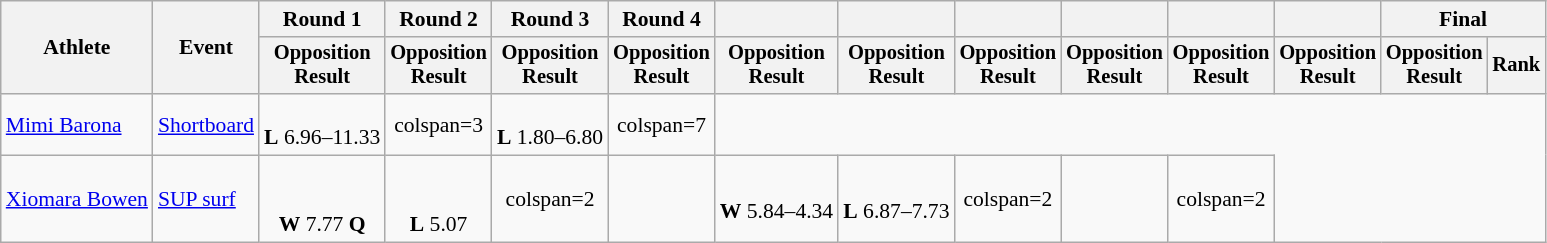<table class=wikitable style=font-size:90%;text-align:center>
<tr>
<th rowspan=2>Athlete</th>
<th rowspan=2>Event</th>
<th>Round 1</th>
<th>Round 2</th>
<th>Round 3</th>
<th>Round 4</th>
<th></th>
<th></th>
<th></th>
<th></th>
<th></th>
<th></th>
<th colspan=2>Final</th>
</tr>
<tr style=font-size:95%>
<th>Opposition<br>Result</th>
<th>Opposition<br>Result</th>
<th>Opposition<br>Result</th>
<th>Opposition<br>Result</th>
<th>Opposition<br>Result</th>
<th>Opposition<br>Result</th>
<th>Opposition<br>Result</th>
<th>Opposition<br>Result</th>
<th>Opposition<br>Result</th>
<th>Opposition<br>Result</th>
<th>Opposition<br>Result</th>
<th>Rank</th>
</tr>
<tr align=center>
<td align=left><a href='#'>Mimi Barona</a></td>
<td align=left><a href='#'>Shortboard</a></td>
<td><br><strong>L</strong> 6.96–11.33</td>
<td>colspan=3 </td>
<td><br><strong>L</strong> 1.80–6.80</td>
<td>colspan=7 </td>
</tr>
<tr align=center>
<td align=left><a href='#'>Xiomara Bowen</a></td>
<td align=left><a href='#'>SUP surf</a></td>
<td><br><br><strong>W</strong> 7.77 <strong>Q</strong></td>
<td><br><br><strong>L</strong> 5.07</td>
<td>colspan=2 </td>
<td></td>
<td><br><strong>W</strong> 5.84–4.34</td>
<td><br><strong>L</strong> 6.87–7.73</td>
<td>colspan=2 </td>
<td></td>
<td>colspan=2 </td>
</tr>
</table>
